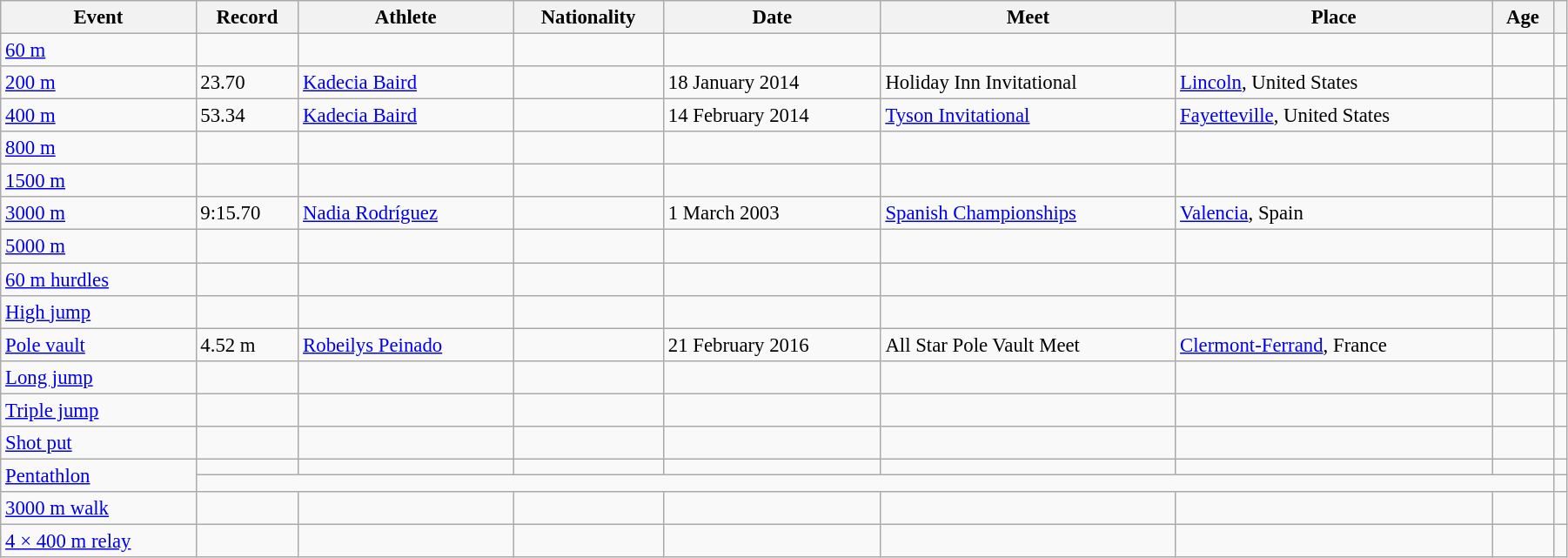<table class=wikitable style="width: 95%; font-size: 95%;">
<tr>
<th>Event</th>
<th>Record</th>
<th>Athlete</th>
<th>Nationality</th>
<th>Date</th>
<th>Meet</th>
<th>Place</th>
<th>Age</th>
<th></th>
</tr>
<tr>
<td><a href='#'>60 m</a></td>
<td></td>
<td></td>
<td></td>
<td></td>
<td></td>
<td></td>
<td></td>
<td></td>
</tr>
<tr>
<td><a href='#'>200 m</a></td>
<td>23.70</td>
<td><a href='#'>Kadecia Baird</a></td>
<td></td>
<td>18 January 2014</td>
<td>Holiday Inn Invitational</td>
<td><a href='#'>Lincoln</a>, United States</td>
<td></td>
<td></td>
</tr>
<tr>
<td><a href='#'>400 m</a></td>
<td>53.34</td>
<td><a href='#'>Kadecia Baird</a></td>
<td></td>
<td>14 February 2014</td>
<td><a href='#'>Tyson Invitational</a></td>
<td><a href='#'>Fayetteville</a>, United States</td>
<td></td>
<td></td>
</tr>
<tr>
<td><a href='#'>800 m</a></td>
<td></td>
<td></td>
<td></td>
<td></td>
<td></td>
<td></td>
<td></td>
<td></td>
</tr>
<tr>
<td><a href='#'>1500 m</a></td>
<td></td>
<td></td>
<td></td>
<td></td>
<td></td>
<td></td>
<td></td>
<td></td>
</tr>
<tr>
<td><a href='#'>3000 m</a></td>
<td>9:15.70</td>
<td><a href='#'>Nadia Rodríguez</a></td>
<td></td>
<td>1 March 2003</td>
<td><a href='#'>Spanish Championships</a></td>
<td><a href='#'>Valencia</a>, Spain</td>
<td></td>
<td></td>
</tr>
<tr>
<td><a href='#'>5000 m</a></td>
<td></td>
<td></td>
<td></td>
<td></td>
<td></td>
<td></td>
<td></td>
<td></td>
</tr>
<tr>
<td><a href='#'>60 m hurdles</a></td>
<td></td>
<td></td>
<td></td>
<td></td>
<td></td>
<td></td>
<td></td>
<td></td>
</tr>
<tr>
<td><a href='#'>High jump</a></td>
<td></td>
<td></td>
<td></td>
<td></td>
<td></td>
<td></td>
<td></td>
<td></td>
</tr>
<tr>
<td><a href='#'>Pole vault</a></td>
<td>4.52 m</td>
<td><a href='#'>Robeilys Peinado</a></td>
<td></td>
<td>21 February 2016</td>
<td>All Star Pole Vault Meet</td>
<td><a href='#'>Clermont-Ferrand</a>, France</td>
<td></td>
<td></td>
</tr>
<tr>
<td><a href='#'>Long jump</a></td>
<td></td>
<td></td>
<td></td>
<td></td>
<td></td>
<td></td>
<td></td>
<td></td>
</tr>
<tr>
<td><a href='#'>Triple jump</a></td>
<td></td>
<td></td>
<td></td>
<td></td>
<td></td>
<td></td>
<td></td>
<td></td>
</tr>
<tr>
<td><a href='#'>Shot put</a></td>
<td></td>
<td></td>
<td></td>
<td></td>
<td></td>
<td></td>
<td></td>
<td></td>
</tr>
<tr>
<td rowspan=2><a href='#'>Pentathlon</a></td>
<td></td>
<td></td>
<td></td>
<td></td>
<td></td>
<td></td>
<td></td>
<td></td>
</tr>
<tr>
<td colspan=7></td>
<td></td>
</tr>
<tr>
<td><a href='#'>3000 m walk</a></td>
<td></td>
<td></td>
<td></td>
<td></td>
<td></td>
<td></td>
<td></td>
<td></td>
</tr>
<tr>
<td><a href='#'>4 × 400 m relay</a></td>
<td></td>
<td></td>
<td></td>
<td></td>
<td></td>
<td></td>
<td></td>
<td></td>
</tr>
</table>
